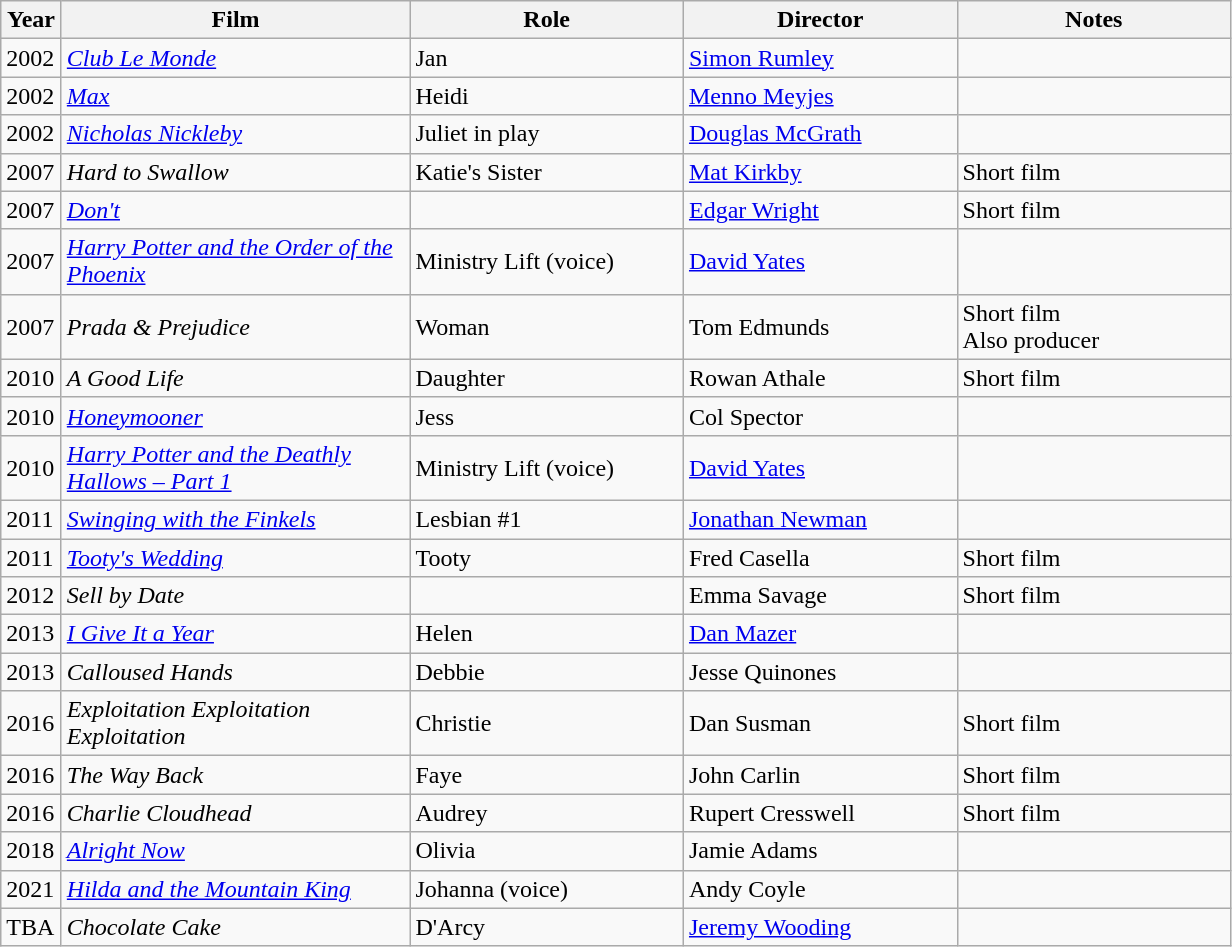<table class="wikitable">
<tr>
<th width="33">Year</th>
<th width="225">Film</th>
<th width="175">Role</th>
<th width="175">Director</th>
<th width="175">Notes</th>
</tr>
<tr>
<td>2002</td>
<td><em><a href='#'>Club Le Monde</a></em></td>
<td>Jan</td>
<td><a href='#'>Simon Rumley</a></td>
<td></td>
</tr>
<tr>
<td>2002</td>
<td><em><a href='#'>Max</a></em></td>
<td>Heidi</td>
<td><a href='#'>Menno Meyjes</a></td>
<td></td>
</tr>
<tr>
<td>2002</td>
<td><em><a href='#'>Nicholas Nickleby</a></em></td>
<td>Juliet in play</td>
<td><a href='#'>Douglas McGrath</a></td>
<td></td>
</tr>
<tr>
<td>2007</td>
<td><em>Hard to Swallow</em></td>
<td>Katie's Sister</td>
<td><a href='#'>Mat Kirkby</a></td>
<td>Short film</td>
</tr>
<tr>
<td>2007</td>
<td><em><a href='#'>Don't</a></em></td>
<td></td>
<td><a href='#'>Edgar Wright</a></td>
<td>Short film</td>
</tr>
<tr>
<td>2007</td>
<td><em><a href='#'>Harry Potter and the Order of the Phoenix</a></em></td>
<td>Ministry Lift (voice)</td>
<td><a href='#'>David Yates</a></td>
<td></td>
</tr>
<tr>
<td>2007</td>
<td><em>Prada & Prejudice</em></td>
<td>Woman</td>
<td>Tom Edmunds</td>
<td>Short film<br>Also producer</td>
</tr>
<tr>
<td>2010</td>
<td><em>A Good Life</em></td>
<td>Daughter</td>
<td>Rowan Athale</td>
<td>Short film</td>
</tr>
<tr>
<td>2010</td>
<td><em><a href='#'>Honeymooner</a></em></td>
<td>Jess</td>
<td>Col Spector</td>
<td></td>
</tr>
<tr>
<td>2010</td>
<td><em><a href='#'>Harry Potter and the Deathly Hallows – Part 1</a></em></td>
<td>Ministry Lift (voice)</td>
<td><a href='#'>David Yates</a></td>
<td></td>
</tr>
<tr>
<td>2011</td>
<td><em><a href='#'>Swinging with the Finkels</a></em></td>
<td>Lesbian #1</td>
<td><a href='#'>Jonathan Newman</a></td>
<td></td>
</tr>
<tr>
<td>2011</td>
<td><em><a href='#'>Tooty's Wedding</a></em></td>
<td>Tooty</td>
<td>Fred Casella</td>
<td>Short film</td>
</tr>
<tr>
<td>2012</td>
<td><em>Sell by Date</em></td>
<td></td>
<td>Emma Savage</td>
<td>Short film</td>
</tr>
<tr>
<td>2013</td>
<td><em><a href='#'>I Give It a Year</a></em></td>
<td>Helen</td>
<td><a href='#'>Dan Mazer</a></td>
<td></td>
</tr>
<tr>
<td>2013</td>
<td><em>Calloused Hands</em></td>
<td>Debbie</td>
<td>Jesse Quinones</td>
<td></td>
</tr>
<tr>
<td>2016</td>
<td><em>Exploitation Exploitation Exploitation</em></td>
<td>Christie</td>
<td>Dan Susman</td>
<td>Short film</td>
</tr>
<tr>
<td>2016</td>
<td><em>The Way Back</em></td>
<td>Faye</td>
<td>John Carlin</td>
<td>Short film</td>
</tr>
<tr>
<td>2016</td>
<td><em>Charlie Cloudhead</em></td>
<td>Audrey</td>
<td>Rupert Cresswell</td>
<td>Short film</td>
</tr>
<tr>
<td>2018</td>
<td><em><a href='#'>Alright Now</a></em></td>
<td>Olivia</td>
<td>Jamie Adams</td>
<td></td>
</tr>
<tr>
<td>2021</td>
<td><em><a href='#'>Hilda and the Mountain King</a></em></td>
<td>Johanna (voice)</td>
<td>Andy Coyle</td>
<td></td>
</tr>
<tr>
<td>TBA</td>
<td><em>Chocolate Cake</em></td>
<td>D'Arcy</td>
<td><a href='#'>Jeremy Wooding</a></td>
<td></td>
</tr>
</table>
